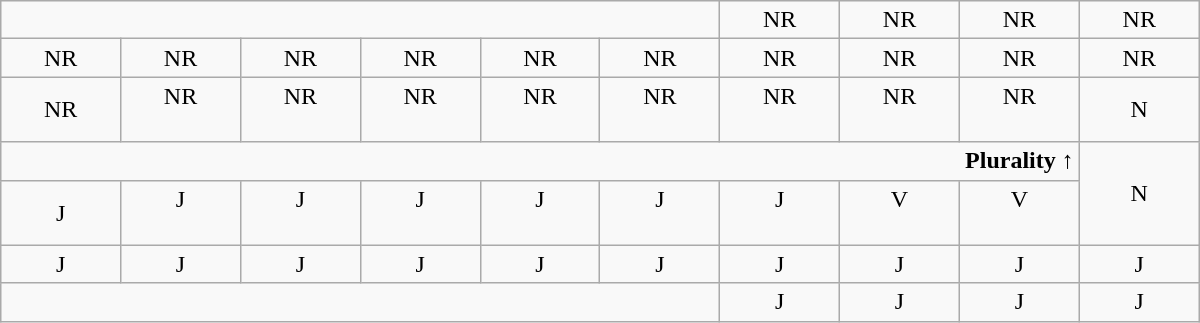<table class="wikitable" style="text-align:center" width=800px>
<tr>
<td colspan=6></td>
<td>NR</td>
<td>NR</td>
<td>NR</td>
<td>NR</td>
</tr>
<tr>
<td width=50px >NR</td>
<td width=50px >NR</td>
<td width=50px >NR</td>
<td width=50px >NR</td>
<td width=50px >NR</td>
<td width=50px >NR</td>
<td width=50px >NR</td>
<td width=50px >NR</td>
<td width=50px >NR</td>
<td width=50px >NR</td>
</tr>
<tr>
<td>NR</td>
<td>NR<br><br></td>
<td>NR<br><br></td>
<td>NR<br><br></td>
<td>NR<br><br></td>
<td>NR<br><br></td>
<td>NR<br><br></td>
<td>NR<br><br></td>
<td>NR<br><br></td>
<td>N</td>
</tr>
<tr>
<td colspan=9 align=right><strong>Plurality ↑</strong></td>
<td rowspan=2 >N</td>
</tr>
<tr>
<td>J</td>
<td>J<br><br></td>
<td>J<br><br></td>
<td>J<br><br></td>
<td>J<br><br></td>
<td>J<br><br></td>
<td>J<br><br></td>
<td>V<br><br></td>
<td>V<br><br></td>
</tr>
<tr>
<td>J</td>
<td>J</td>
<td>J</td>
<td>J</td>
<td>J</td>
<td>J</td>
<td>J</td>
<td>J</td>
<td>J</td>
<td>J</td>
</tr>
<tr>
<td colspan=6></td>
<td>J</td>
<td>J</td>
<td>J</td>
<td>J</td>
</tr>
</table>
